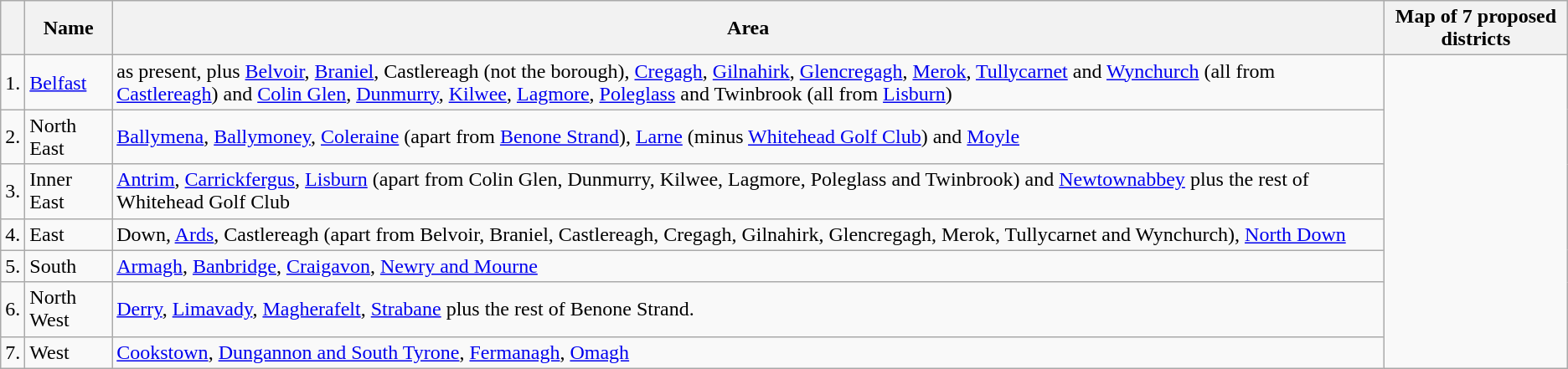<table class="wikitable">
<tr>
<th></th>
<th>Name</th>
<th>Area</th>
<th>Map of 7 proposed districts</th>
</tr>
<tr>
<td>1.</td>
<td><a href='#'>Belfast</a></td>
<td>as present, plus <a href='#'>Belvoir</a>, <a href='#'>Braniel</a>, Castlereagh (not the borough), <a href='#'>Cregagh</a>, <a href='#'>Gilnahirk</a>, <a href='#'>Glencregagh</a>, <a href='#'>Merok</a>, <a href='#'>Tullycarnet</a> and <a href='#'>Wynchurch</a> (all from <a href='#'>Castlereagh</a>) and <a href='#'>Colin Glen</a>, <a href='#'>Dunmurry</a>, <a href='#'>Kilwee</a>, <a href='#'>Lagmore</a>, <a href='#'>Poleglass</a> and Twinbrook (all from <a href='#'>Lisburn</a>)</td>
<td rowspan= 7></td>
</tr>
<tr>
<td>2.</td>
<td>North East</td>
<td><a href='#'>Ballymena</a>, <a href='#'>Ballymoney</a>, <a href='#'>Coleraine</a> (apart from <a href='#'>Benone Strand</a>), <a href='#'>Larne</a> (minus <a href='#'>Whitehead Golf Club</a>) and <a href='#'>Moyle</a></td>
</tr>
<tr>
<td>3.</td>
<td>Inner East</td>
<td><a href='#'>Antrim</a>, <a href='#'>Carrickfergus</a>, <a href='#'>Lisburn</a> (apart from Colin Glen, Dunmurry, Kilwee, Lagmore, Poleglass and Twinbrook) and <a href='#'>Newtownabbey</a> plus the rest of Whitehead Golf Club</td>
</tr>
<tr>
<td>4.</td>
<td>East</td>
<td>Down, <a href='#'>Ards</a>, Castlereagh (apart from Belvoir, Braniel, Castlereagh, Cregagh, Gilnahirk, Glencregagh, Merok, Tullycarnet and Wynchurch), <a href='#'>North Down</a></td>
</tr>
<tr>
<td>5.</td>
<td>South</td>
<td><a href='#'>Armagh</a>, <a href='#'>Banbridge</a>, <a href='#'>Craigavon</a>, <a href='#'>Newry and Mourne</a></td>
</tr>
<tr>
<td>6.</td>
<td>North West</td>
<td><a href='#'>Derry</a>, <a href='#'>Limavady</a>, <a href='#'>Magherafelt</a>, <a href='#'>Strabane</a> plus the rest of Benone Strand.</td>
</tr>
<tr>
<td>7.</td>
<td>West</td>
<td><a href='#'>Cookstown</a>, <a href='#'>Dungannon and South Tyrone</a>, <a href='#'>Fermanagh</a>, <a href='#'>Omagh</a></td>
</tr>
</table>
